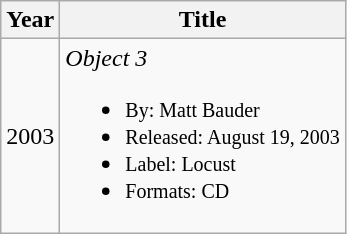<table class="wikitable">
<tr>
<th rowspan="1">Year</th>
<th rowspan="1">Title</th>
</tr>
<tr>
<td>2003</td>
<td><em>Object 3</em><br><ul><li><small>By: Matt Bauder</small></li><li><small>Released: August 19, 2003</small></li><li><small>Label: Locust</small></li><li><small>Formats: CD</small></li></ul></td>
</tr>
</table>
